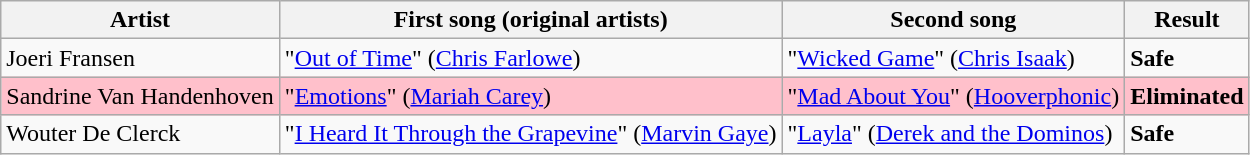<table class=wikitable>
<tr>
<th>Artist</th>
<th>First song (original artists)</th>
<th>Second song</th>
<th>Result</th>
</tr>
<tr>
<td>Joeri Fransen</td>
<td>"<a href='#'>Out of Time</a>" (<a href='#'>Chris Farlowe</a>)</td>
<td>"<a href='#'>Wicked Game</a>" (<a href='#'>Chris Isaak</a>)</td>
<td><strong>Safe</strong></td>
</tr>
<tr style="background:pink;">
<td>Sandrine Van Handenhoven</td>
<td>"<a href='#'>Emotions</a>" (<a href='#'>Mariah Carey</a>)</td>
<td>"<a href='#'>Mad About You</a>" (<a href='#'>Hooverphonic</a>)</td>
<td><strong>Eliminated</strong></td>
</tr>
<tr>
<td>Wouter De Clerck</td>
<td>"<a href='#'>I Heard It Through the Grapevine</a>" (<a href='#'>Marvin Gaye</a>)</td>
<td>"<a href='#'>Layla</a>" (<a href='#'>Derek and the Dominos</a>)</td>
<td><strong>Safe</strong></td>
</tr>
</table>
